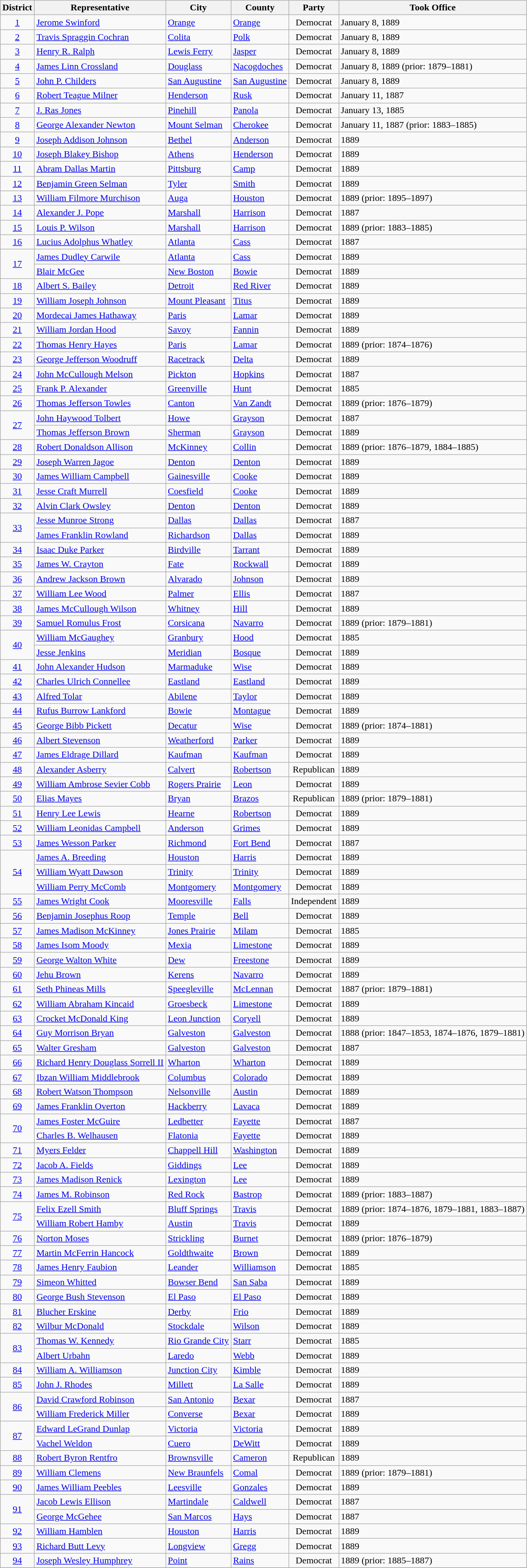<table class="wikitable">
<tr>
<th>District</th>
<th>Representative</th>
<th>City</th>
<th>County</th>
<th>Party</th>
<th>Took Office</th>
</tr>
<tr>
<td align=center><a href='#'>1</a></td>
<td><a href='#'>Jerome Swinford</a></td>
<td><a href='#'>Orange</a></td>
<td><a href='#'>Orange</a></td>
<td align=center>Democrat</td>
<td>January 8, 1889</td>
</tr>
<tr>
<td align=center><a href='#'>2</a></td>
<td><a href='#'>Travis Spraggin Cochran</a></td>
<td><a href='#'>Colita</a></td>
<td><a href='#'>Polk</a></td>
<td align=center>Democrat</td>
<td>January 8, 1889</td>
</tr>
<tr>
<td align=center><a href='#'>3</a></td>
<td><a href='#'>Henry R. Ralph</a></td>
<td><a href='#'>Lewis Ferry</a></td>
<td><a href='#'>Jasper</a></td>
<td align=center>Democrat</td>
<td>January 8, 1889</td>
</tr>
<tr>
<td align=center><a href='#'>4</a></td>
<td><a href='#'>James Linn Crossland</a></td>
<td><a href='#'>Douglass</a></td>
<td><a href='#'>Nacogdoches</a></td>
<td align=center>Democrat</td>
<td>January 8, 1889 (prior: 1879–1881)</td>
</tr>
<tr>
<td align=center><a href='#'>5</a></td>
<td><a href='#'>John P. Childers</a></td>
<td><a href='#'>San Augustine</a></td>
<td><a href='#'>San Augustine</a></td>
<td align=center>Democrat</td>
<td>January 8, 1889</td>
</tr>
<tr>
<td align=center><a href='#'>6</a></td>
<td><a href='#'>Robert Teague Milner</a></td>
<td><a href='#'>Henderson</a></td>
<td><a href='#'>Rusk</a></td>
<td align=center>Democrat</td>
<td>January 11, 1887</td>
</tr>
<tr>
<td align=center><a href='#'>7</a></td>
<td><a href='#'>J. Ras Jones</a></td>
<td><a href='#'>Pinehill</a></td>
<td><a href='#'>Panola</a></td>
<td align=center>Democrat</td>
<td>January 13, 1885</td>
</tr>
<tr>
<td align=center><a href='#'>8</a></td>
<td><a href='#'>George Alexander Newton</a></td>
<td><a href='#'>Mount Selman</a></td>
<td><a href='#'>Cherokee</a></td>
<td align=center>Democrat</td>
<td>January 11, 1887 (prior: 1883–1885)</td>
</tr>
<tr>
<td align=center><a href='#'>9</a></td>
<td><a href='#'>Joseph Addison Johnson</a></td>
<td><a href='#'>Bethel</a></td>
<td><a href='#'>Anderson</a></td>
<td align=center>Democrat</td>
<td>1889</td>
</tr>
<tr>
<td align=center><a href='#'>10</a></td>
<td><a href='#'>Joseph Blakey Bishop</a></td>
<td><a href='#'>Athens</a></td>
<td><a href='#'>Henderson</a></td>
<td align=center>Democrat</td>
<td>1889</td>
</tr>
<tr>
<td align=center><a href='#'>11</a></td>
<td><a href='#'>Abram Dallas Martin</a></td>
<td><a href='#'>Pittsburg</a></td>
<td><a href='#'>Camp</a></td>
<td align=center>Democrat</td>
<td>1889</td>
</tr>
<tr>
<td align=center><a href='#'>12</a></td>
<td><a href='#'>Benjamin Green Selman</a></td>
<td><a href='#'>Tyler</a></td>
<td><a href='#'>Smith</a></td>
<td align=center>Democrat</td>
<td>1889</td>
</tr>
<tr>
<td align=center><a href='#'>13</a></td>
<td><a href='#'>William Filmore Murchison</a></td>
<td><a href='#'>Auga</a></td>
<td><a href='#'>Houston</a></td>
<td align=center>Democrat</td>
<td>1889 (prior: 1895–1897)</td>
</tr>
<tr>
<td align=center><a href='#'>14</a></td>
<td><a href='#'>Alexander J. Pope</a></td>
<td><a href='#'>Marshall</a></td>
<td><a href='#'>Harrison</a></td>
<td align=center>Democrat</td>
<td>1887</td>
</tr>
<tr>
<td align=center><a href='#'>15</a></td>
<td><a href='#'>Louis P. Wilson</a></td>
<td><a href='#'>Marshall</a></td>
<td><a href='#'>Harrison</a></td>
<td align=center>Democrat</td>
<td>1889 (prior: 1883–1885)</td>
</tr>
<tr>
<td align=center><a href='#'>16</a></td>
<td><a href='#'>Lucius Adolphus Whatley</a></td>
<td><a href='#'>Atlanta</a></td>
<td><a href='#'>Cass</a></td>
<td align=center>Democrat</td>
<td>1887</td>
</tr>
<tr>
<td rowspan=2 align=center><a href='#'>17</a></td>
<td><a href='#'>James Dudley Carwile</a></td>
<td><a href='#'>Atlanta</a></td>
<td><a href='#'>Cass</a></td>
<td align=center>Democrat</td>
<td>1889</td>
</tr>
<tr>
<td><a href='#'>Blair McGee</a></td>
<td><a href='#'>New Boston</a></td>
<td><a href='#'>Bowie</a></td>
<td align=center>Democrat</td>
<td>1889</td>
</tr>
<tr>
<td align=center><a href='#'>18</a></td>
<td><a href='#'>Albert S. Bailey</a></td>
<td><a href='#'>Detroit</a></td>
<td><a href='#'>Red River</a></td>
<td align=center>Democrat</td>
<td>1889</td>
</tr>
<tr>
<td align=center><a href='#'>19</a></td>
<td><a href='#'>William Joseph Johnson</a></td>
<td><a href='#'>Mount Pleasant</a></td>
<td><a href='#'>Titus</a></td>
<td align=center>Democrat</td>
<td>1889</td>
</tr>
<tr>
<td align=center><a href='#'>20</a></td>
<td><a href='#'>Mordecai James Hathaway</a></td>
<td><a href='#'>Paris</a></td>
<td><a href='#'>Lamar</a></td>
<td align=center>Democrat</td>
<td>1889</td>
</tr>
<tr>
<td align=center><a href='#'>21</a></td>
<td><a href='#'>William Jordan Hood</a></td>
<td><a href='#'>Savoy</a></td>
<td><a href='#'>Fannin</a></td>
<td align=center>Democrat</td>
<td>1889</td>
</tr>
<tr>
<td align=center><a href='#'>22</a></td>
<td><a href='#'>Thomas Henry Hayes</a></td>
<td><a href='#'>Paris</a></td>
<td><a href='#'>Lamar</a></td>
<td align=center>Democrat</td>
<td>1889 (prior: 1874–1876)</td>
</tr>
<tr>
<td align=center><a href='#'>23</a></td>
<td><a href='#'>George Jefferson Woodruff</a></td>
<td><a href='#'>Racetrack</a></td>
<td><a href='#'>Delta</a></td>
<td align=center>Democrat</td>
<td>1889</td>
</tr>
<tr>
<td align=center><a href='#'>24</a></td>
<td><a href='#'>John McCullough Melson</a></td>
<td><a href='#'>Pickton</a></td>
<td><a href='#'>Hopkins</a></td>
<td align=center>Democrat</td>
<td>1887</td>
</tr>
<tr>
<td align=center><a href='#'>25</a></td>
<td><a href='#'>Frank P. Alexander</a></td>
<td><a href='#'>Greenville</a></td>
<td><a href='#'>Hunt</a></td>
<td align=center>Democrat</td>
<td>1885</td>
</tr>
<tr>
<td align=center><a href='#'>26</a></td>
<td><a href='#'>Thomas Jefferson Towles</a></td>
<td><a href='#'>Canton</a></td>
<td><a href='#'>Van Zandt</a></td>
<td align=center>Democrat</td>
<td>1889 (prior: 1876–1879)</td>
</tr>
<tr>
<td rowspan=2 align=center><a href='#'>27</a></td>
<td><a href='#'>John Haywood Tolbert</a></td>
<td><a href='#'>Howe</a></td>
<td><a href='#'>Grayson</a></td>
<td align=center>Democrat</td>
<td>1887</td>
</tr>
<tr>
<td><a href='#'>Thomas Jefferson Brown</a></td>
<td><a href='#'>Sherman</a></td>
<td><a href='#'>Grayson</a></td>
<td align=center>Democrat</td>
<td>1889</td>
</tr>
<tr>
<td align=center><a href='#'>28</a></td>
<td><a href='#'>Robert Donaldson Allison</a></td>
<td><a href='#'>McKinney</a></td>
<td><a href='#'>Collin</a></td>
<td align=center>Democrat</td>
<td>1889 (prior: 1876–1879, 1884–1885)</td>
</tr>
<tr>
<td align=center><a href='#'>29</a></td>
<td><a href='#'>Joseph Warren Jagoe</a></td>
<td><a href='#'>Denton</a></td>
<td><a href='#'>Denton</a></td>
<td align=center>Democrat</td>
<td>1889</td>
</tr>
<tr>
<td align=center><a href='#'>30</a></td>
<td><a href='#'>James William Campbell</a></td>
<td><a href='#'>Gainesville</a></td>
<td><a href='#'>Cooke</a></td>
<td align=center>Democrat</td>
<td>1889</td>
</tr>
<tr>
<td align=center><a href='#'>31</a></td>
<td><a href='#'>Jesse Craft Murrell</a></td>
<td><a href='#'>Coesfield</a></td>
<td><a href='#'>Cooke</a></td>
<td align=center>Democrat</td>
<td>1889</td>
</tr>
<tr>
<td align=center><a href='#'>32</a></td>
<td><a href='#'>Alvin Clark Owsley</a></td>
<td><a href='#'>Denton</a></td>
<td><a href='#'>Denton</a></td>
<td align=center>Democrat</td>
<td>1889</td>
</tr>
<tr>
<td rowspan=2 align=center><a href='#'>33</a></td>
<td><a href='#'>Jesse Munroe Strong</a></td>
<td><a href='#'>Dallas</a></td>
<td><a href='#'>Dallas</a></td>
<td align=center>Democrat</td>
<td>1887</td>
</tr>
<tr>
<td><a href='#'>James Franklin Rowland</a></td>
<td><a href='#'>Richardson</a></td>
<td><a href='#'>Dallas</a></td>
<td align=center>Democrat</td>
<td>1889</td>
</tr>
<tr>
<td align=center><a href='#'>34</a></td>
<td><a href='#'>Isaac Duke Parker</a></td>
<td><a href='#'>Birdville</a></td>
<td><a href='#'>Tarrant</a></td>
<td align=center>Democrat</td>
<td>1889</td>
</tr>
<tr>
<td align=center><a href='#'>35</a></td>
<td><a href='#'>James W. Crayton</a></td>
<td><a href='#'>Fate</a></td>
<td><a href='#'>Rockwall</a></td>
<td align=center>Democrat</td>
<td>1889</td>
</tr>
<tr>
<td align=center><a href='#'>36</a></td>
<td><a href='#'>Andrew Jackson Brown</a></td>
<td><a href='#'>Alvarado</a></td>
<td><a href='#'>Johnson</a></td>
<td align=center>Democrat</td>
<td>1889</td>
</tr>
<tr>
<td align=center><a href='#'>37</a></td>
<td><a href='#'>William Lee Wood</a></td>
<td><a href='#'>Palmer</a></td>
<td><a href='#'>Ellis</a></td>
<td align=center>Democrat</td>
<td>1887</td>
</tr>
<tr>
<td align=center><a href='#'>38</a></td>
<td><a href='#'>James McCullough Wilson</a></td>
<td><a href='#'>Whitney</a></td>
<td><a href='#'>Hill</a></td>
<td align=center>Democrat</td>
<td>1889</td>
</tr>
<tr>
<td align=center><a href='#'>39</a></td>
<td><a href='#'>Samuel Romulus Frost</a></td>
<td><a href='#'>Corsicana</a></td>
<td><a href='#'>Navarro</a></td>
<td align=center>Democrat</td>
<td>1889 (prior: 1879–1881)</td>
</tr>
<tr>
<td rowspan=2 align=center><a href='#'>40</a></td>
<td><a href='#'>William McGaughey</a></td>
<td><a href='#'>Granbury</a></td>
<td><a href='#'>Hood</a></td>
<td align=center>Democrat</td>
<td>1885</td>
</tr>
<tr>
<td><a href='#'>Jesse Jenkins</a></td>
<td><a href='#'>Meridian</a></td>
<td><a href='#'>Bosque</a></td>
<td align=center>Democrat</td>
<td>1889</td>
</tr>
<tr>
<td align=center><a href='#'>41</a></td>
<td><a href='#'>John Alexander Hudson</a></td>
<td><a href='#'>Marmaduke</a></td>
<td><a href='#'>Wise</a></td>
<td align=center>Democrat</td>
<td>1889</td>
</tr>
<tr>
<td align=center><a href='#'>42</a></td>
<td><a href='#'>Charles Ulrich Connellee</a></td>
<td><a href='#'>Eastland</a></td>
<td><a href='#'>Eastland</a></td>
<td align=center>Democrat</td>
<td>1889</td>
</tr>
<tr>
<td align=center><a href='#'>43</a></td>
<td><a href='#'>Alfred Tolar</a></td>
<td><a href='#'>Abilene</a></td>
<td><a href='#'>Taylor</a></td>
<td align=center>Democrat</td>
<td>1889</td>
</tr>
<tr>
<td align=center><a href='#'>44</a></td>
<td><a href='#'>Rufus Burrow Lankford</a></td>
<td><a href='#'>Bowie</a></td>
<td><a href='#'>Montague</a></td>
<td align=center>Democrat</td>
<td>1889</td>
</tr>
<tr>
<td align=center><a href='#'>45</a></td>
<td><a href='#'>George Bibb Pickett</a></td>
<td><a href='#'>Decatur</a></td>
<td><a href='#'>Wise</a></td>
<td align=center>Democrat</td>
<td>1889 (prior: 1874–1881)</td>
</tr>
<tr>
<td align=center><a href='#'>46</a></td>
<td><a href='#'>Albert Stevenson</a></td>
<td><a href='#'>Weatherford</a></td>
<td><a href='#'>Parker</a></td>
<td align=center>Democrat</td>
<td>1889</td>
</tr>
<tr>
<td align=center><a href='#'>47</a></td>
<td><a href='#'>James Eldrage Dillard</a></td>
<td><a href='#'>Kaufman</a></td>
<td><a href='#'>Kaufman</a></td>
<td align=center>Democrat</td>
<td>1889</td>
</tr>
<tr>
<td align=center><a href='#'>48</a></td>
<td><a href='#'>Alexander Asberry</a></td>
<td><a href='#'>Calvert</a></td>
<td><a href='#'>Robertson</a></td>
<td align=center>Republican</td>
<td>1889</td>
</tr>
<tr>
<td align=center><a href='#'>49</a></td>
<td><a href='#'>William Ambrose Sevier Cobb</a></td>
<td><a href='#'>Rogers Prairie</a></td>
<td><a href='#'>Leon</a></td>
<td align=center>Democrat</td>
<td>1889</td>
</tr>
<tr>
<td align=center><a href='#'>50</a></td>
<td><a href='#'>Elias Mayes</a></td>
<td><a href='#'>Bryan</a></td>
<td><a href='#'>Brazos</a></td>
<td align=center>Republican</td>
<td>1889 (prior: 1879–1881)</td>
</tr>
<tr>
<td align=center><a href='#'>51</a></td>
<td><a href='#'>Henry Lee Lewis</a></td>
<td><a href='#'>Hearne</a></td>
<td><a href='#'>Robertson</a></td>
<td align=center>Democrat</td>
<td>1889</td>
</tr>
<tr>
<td align=center><a href='#'>52</a></td>
<td><a href='#'>William Leonidas Campbell</a></td>
<td><a href='#'>Anderson</a></td>
<td><a href='#'>Grimes</a></td>
<td align=center>Democrat</td>
<td>1889</td>
</tr>
<tr>
<td align=center><a href='#'>53</a></td>
<td><a href='#'>James Wesson Parker</a></td>
<td><a href='#'>Richmond</a></td>
<td><a href='#'>Fort Bend</a></td>
<td align=center>Democrat</td>
<td>1887</td>
</tr>
<tr>
<td rowspan=3 align=center><a href='#'>54</a></td>
<td><a href='#'>James A. Breeding</a></td>
<td><a href='#'>Houston</a></td>
<td><a href='#'>Harris</a></td>
<td align=center>Democrat</td>
<td>1889</td>
</tr>
<tr>
<td><a href='#'>William Wyatt Dawson</a></td>
<td><a href='#'>Trinity</a></td>
<td><a href='#'>Trinity</a></td>
<td align=center>Democrat</td>
<td>1889</td>
</tr>
<tr>
<td><a href='#'>William Perry McComb</a></td>
<td><a href='#'>Montgomery</a></td>
<td><a href='#'>Montgomery</a></td>
<td align=center>Democrat</td>
<td>1889</td>
</tr>
<tr>
<td align=center><a href='#'>55</a></td>
<td><a href='#'>James Wright Cook</a></td>
<td><a href='#'>Mooresville</a></td>
<td><a href='#'>Falls</a></td>
<td align=center>Independent</td>
<td>1889</td>
</tr>
<tr>
<td align=center><a href='#'>56</a></td>
<td><a href='#'>Benjamin Josephus Roop</a></td>
<td><a href='#'>Temple</a></td>
<td><a href='#'>Bell</a></td>
<td align=center>Democrat</td>
<td>1889</td>
</tr>
<tr>
<td align=center><a href='#'>57</a></td>
<td><a href='#'>James Madison McKinney</a></td>
<td><a href='#'>Jones Prairie</a></td>
<td><a href='#'>Milam</a></td>
<td align=center>Democrat</td>
<td>1885</td>
</tr>
<tr>
<td align=center><a href='#'>58</a></td>
<td><a href='#'>James Isom Moody</a></td>
<td><a href='#'>Mexia</a></td>
<td><a href='#'>Limestone</a></td>
<td align=center>Democrat</td>
<td>1889</td>
</tr>
<tr>
<td align=center><a href='#'>59</a></td>
<td><a href='#'>George Walton White</a></td>
<td><a href='#'>Dew</a></td>
<td><a href='#'>Freestone</a></td>
<td align=center>Democrat</td>
<td>1889</td>
</tr>
<tr>
<td align=center><a href='#'>60</a></td>
<td><a href='#'>Jehu Brown</a></td>
<td><a href='#'>Kerens</a></td>
<td><a href='#'>Navarro</a></td>
<td align=center>Democrat</td>
<td>1889</td>
</tr>
<tr>
<td align=center><a href='#'>61</a></td>
<td><a href='#'>Seth Phineas Mills</a></td>
<td><a href='#'>Speegleville</a></td>
<td><a href='#'>McLennan</a></td>
<td align=center>Democrat</td>
<td>1887 (prior: 1879–1881)</td>
</tr>
<tr>
<td align=center><a href='#'>62</a></td>
<td><a href='#'>William Abraham Kincaid</a></td>
<td><a href='#'>Groesbeck</a></td>
<td><a href='#'>Limestone</a></td>
<td align=center>Democrat</td>
<td>1889</td>
</tr>
<tr>
<td align=center><a href='#'>63</a></td>
<td><a href='#'>Crocket McDonald King</a></td>
<td><a href='#'>Leon Junction</a></td>
<td><a href='#'>Coryell</a></td>
<td align=center>Democrat</td>
<td>1889</td>
</tr>
<tr>
<td align=center><a href='#'>64</a></td>
<td><a href='#'>Guy Morrison Bryan</a></td>
<td><a href='#'>Galveston</a></td>
<td><a href='#'>Galveston</a></td>
<td align=center>Democrat</td>
<td>1888 (prior: 1847–1853, 1874–1876, 1879–1881)</td>
</tr>
<tr>
<td align=center><a href='#'>65</a></td>
<td><a href='#'>Walter Gresham</a></td>
<td><a href='#'>Galveston</a></td>
<td><a href='#'>Galveston</a></td>
<td align=center>Democrat</td>
<td>1887</td>
</tr>
<tr>
<td align=center><a href='#'>66</a></td>
<td><a href='#'>Richard Henry Douglass Sorrell II</a></td>
<td><a href='#'>Wharton</a></td>
<td><a href='#'>Wharton</a></td>
<td align=center>Democrat</td>
<td>1889</td>
</tr>
<tr>
<td align=center><a href='#'>67</a></td>
<td><a href='#'>Ibzan William Middlebrook</a></td>
<td><a href='#'>Columbus</a></td>
<td><a href='#'>Colorado</a></td>
<td align=center>Democrat</td>
<td>1889</td>
</tr>
<tr>
<td align=center><a href='#'>68</a></td>
<td><a href='#'>Robert Watson Thompson</a></td>
<td><a href='#'>Nelsonville</a></td>
<td><a href='#'>Austin</a></td>
<td align=center>Democrat</td>
<td>1889</td>
</tr>
<tr>
<td align=center><a href='#'>69</a></td>
<td><a href='#'>James Franklin Overton</a></td>
<td><a href='#'>Hackberry</a></td>
<td><a href='#'>Lavaca</a></td>
<td align=center>Democrat</td>
<td>1889</td>
</tr>
<tr>
<td rowspan=2 align=center><a href='#'>70</a></td>
<td><a href='#'>James Foster McGuire</a></td>
<td><a href='#'>Ledbetter</a></td>
<td><a href='#'>Fayette</a></td>
<td align=center>Democrat</td>
<td>1887</td>
</tr>
<tr>
<td><a href='#'>Charles B. Welhausen</a></td>
<td><a href='#'>Flatonia</a></td>
<td><a href='#'>Fayette</a></td>
<td align=center>Democrat</td>
<td>1889</td>
</tr>
<tr>
<td align=center><a href='#'>71</a></td>
<td><a href='#'>Myers Felder</a></td>
<td><a href='#'>Chappell Hill</a></td>
<td><a href='#'>Washington</a></td>
<td align=center>Democrat</td>
<td>1889</td>
</tr>
<tr>
<td align=center><a href='#'>72</a></td>
<td><a href='#'>Jacob A. Fields</a></td>
<td><a href='#'>Giddings</a></td>
<td><a href='#'>Lee</a></td>
<td align=center>Democrat</td>
<td>1889</td>
</tr>
<tr>
<td align=center><a href='#'>73</a></td>
<td><a href='#'>James Madison Renick</a></td>
<td><a href='#'>Lexington</a></td>
<td><a href='#'>Lee</a></td>
<td align=center>Democrat</td>
<td>1889</td>
</tr>
<tr>
<td align=center><a href='#'>74</a></td>
<td><a href='#'>James M. Robinson</a></td>
<td><a href='#'>Red Rock</a></td>
<td><a href='#'>Bastrop</a></td>
<td align=center>Democrat</td>
<td>1889 (prior: 1883–1887)</td>
</tr>
<tr>
<td rowspan=2 align=center><a href='#'>75</a></td>
<td><a href='#'>Felix Ezell Smith</a></td>
<td><a href='#'>Bluff Springs</a></td>
<td><a href='#'>Travis</a></td>
<td align=center>Democrat</td>
<td>1889 (prior: 1874–1876, 1879–1881, 1883–1887)</td>
</tr>
<tr>
<td><a href='#'>William Robert Hamby</a></td>
<td><a href='#'>Austin</a></td>
<td><a href='#'>Travis</a></td>
<td align=center>Democrat</td>
<td>1889</td>
</tr>
<tr>
<td align=center><a href='#'>76</a></td>
<td><a href='#'>Norton Moses</a></td>
<td><a href='#'>Strickling</a></td>
<td><a href='#'>Burnet</a></td>
<td align=center>Democrat</td>
<td>1889 (prior: 1876–1879)</td>
</tr>
<tr>
<td align=center><a href='#'>77</a></td>
<td><a href='#'>Martin McFerrin Hancock</a></td>
<td><a href='#'>Goldthwaite</a></td>
<td><a href='#'>Brown</a></td>
<td align=center>Democrat</td>
<td>1889</td>
</tr>
<tr>
<td align=center><a href='#'>78</a></td>
<td><a href='#'>James Henry Faubion</a></td>
<td><a href='#'>Leander</a></td>
<td><a href='#'>Williamson</a></td>
<td align=center>Democrat</td>
<td>1885</td>
</tr>
<tr>
<td align=center><a href='#'>79</a></td>
<td><a href='#'>Simeon Whitted</a></td>
<td><a href='#'>Bowser Bend</a></td>
<td><a href='#'>San Saba</a></td>
<td align=center>Democrat</td>
<td>1889</td>
</tr>
<tr>
<td align=center><a href='#'>80</a></td>
<td><a href='#'>George Bush Stevenson</a></td>
<td><a href='#'>El Paso</a></td>
<td><a href='#'>El Paso</a></td>
<td align=center>Democrat</td>
<td>1889</td>
</tr>
<tr>
<td align=center><a href='#'>81</a></td>
<td><a href='#'>Blucher Erskine</a></td>
<td><a href='#'>Derby</a></td>
<td><a href='#'>Frio</a></td>
<td align=center>Democrat</td>
<td>1889</td>
</tr>
<tr>
<td align=center><a href='#'>82</a></td>
<td><a href='#'>Wilbur McDonald</a></td>
<td><a href='#'>Stockdale</a></td>
<td><a href='#'>Wilson</a></td>
<td align=center>Democrat</td>
<td>1889</td>
</tr>
<tr>
<td rowspan=2 align=center><a href='#'>83</a></td>
<td><a href='#'>Thomas W. Kennedy</a></td>
<td><a href='#'>Rio Grande City</a></td>
<td><a href='#'>Starr</a></td>
<td align=center>Democrat</td>
<td>1885</td>
</tr>
<tr>
<td><a href='#'>Albert Urbahn</a></td>
<td><a href='#'>Laredo</a></td>
<td><a href='#'>Webb</a></td>
<td align=center>Democrat</td>
<td>1889</td>
</tr>
<tr>
<td align=center><a href='#'>84</a></td>
<td><a href='#'>William A. Williamson</a></td>
<td><a href='#'>Junction City</a></td>
<td><a href='#'>Kimble</a></td>
<td align=center>Democrat</td>
<td>1889</td>
</tr>
<tr>
<td align=center><a href='#'>85</a></td>
<td><a href='#'>John J. Rhodes</a></td>
<td><a href='#'>Millett</a></td>
<td><a href='#'>La Salle</a></td>
<td align=center>Democrat</td>
<td>1889</td>
</tr>
<tr>
<td rowspan=2 align=center><a href='#'>86</a></td>
<td><a href='#'>David Crawford Robinson</a></td>
<td><a href='#'>San Antonio</a></td>
<td><a href='#'>Bexar</a></td>
<td align=center>Democrat</td>
<td>1887</td>
</tr>
<tr>
<td><a href='#'>William Frederick Miller</a></td>
<td><a href='#'>Converse</a></td>
<td><a href='#'>Bexar</a></td>
<td align=center>Democrat</td>
<td>1889</td>
</tr>
<tr>
<td rowspan=2 align=center><a href='#'>87</a></td>
<td><a href='#'>Edward LeGrand Dunlap</a></td>
<td><a href='#'>Victoria</a></td>
<td><a href='#'>Victoria</a></td>
<td align=center>Democrat</td>
<td>1889</td>
</tr>
<tr>
<td><a href='#'>Vachel Weldon</a></td>
<td><a href='#'>Cuero</a></td>
<td><a href='#'>DeWitt</a></td>
<td align=center>Democrat</td>
<td>1889</td>
</tr>
<tr>
<td align=center><a href='#'>88</a></td>
<td><a href='#'>Robert Byron Rentfro</a></td>
<td><a href='#'>Brownsville</a></td>
<td><a href='#'>Cameron</a></td>
<td align=center>Republican</td>
<td>1889</td>
</tr>
<tr>
<td align=center><a href='#'>89</a></td>
<td><a href='#'>William Clemens</a></td>
<td><a href='#'>New Braunfels</a></td>
<td><a href='#'>Comal</a></td>
<td align=center>Democrat</td>
<td>1889 (prior: 1879–1881)</td>
</tr>
<tr>
<td align=center><a href='#'>90</a></td>
<td><a href='#'>James William Peebles</a></td>
<td><a href='#'>Leesville</a></td>
<td><a href='#'>Gonzales</a></td>
<td align=center>Democrat</td>
<td>1889</td>
</tr>
<tr>
<td rowspan=2 align=center><a href='#'>91</a></td>
<td><a href='#'>Jacob Lewis Ellison</a></td>
<td><a href='#'>Martindale</a></td>
<td><a href='#'>Caldwell</a></td>
<td align=center>Democrat</td>
<td>1887</td>
</tr>
<tr>
<td><a href='#'>George McGehee</a></td>
<td><a href='#'>San Marcos</a></td>
<td><a href='#'>Hays</a></td>
<td align=center>Democrat</td>
<td>1887</td>
</tr>
<tr>
<td align=center><a href='#'>92</a></td>
<td><a href='#'>William Hamblen</a></td>
<td><a href='#'>Houston</a></td>
<td><a href='#'>Harris</a></td>
<td align=center>Democrat</td>
<td>1889</td>
</tr>
<tr>
<td align=center><a href='#'>93</a></td>
<td><a href='#'>Richard Butt Levy</a></td>
<td><a href='#'>Longview</a></td>
<td><a href='#'>Gregg</a></td>
<td align=center>Democrat</td>
<td>1889</td>
</tr>
<tr>
<td align=center><a href='#'>94</a></td>
<td><a href='#'>Joseph Wesley Humphrey</a></td>
<td><a href='#'>Point</a></td>
<td><a href='#'>Rains</a></td>
<td align=center>Democrat</td>
<td>1889 (prior: 1885–1887)</td>
</tr>
<tr>
</tr>
</table>
